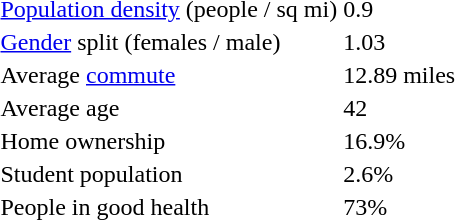<table>
<tr>
<td><a href='#'>Population density</a> (people / sq mi)</td>
<td>0.9</td>
</tr>
<tr>
<td><a href='#'>Gender</a> split (females / male)</td>
<td>1.03</td>
</tr>
<tr>
<td>Average <a href='#'>commute</a></td>
<td>12.89 miles</td>
</tr>
<tr>
<td>Average age</td>
<td>42</td>
</tr>
<tr>
<td>Home ownership</td>
<td>16.9%</td>
</tr>
<tr>
<td>Student population</td>
<td>2.6%</td>
</tr>
<tr>
<td>People in good health</td>
<td>73%</td>
</tr>
</table>
